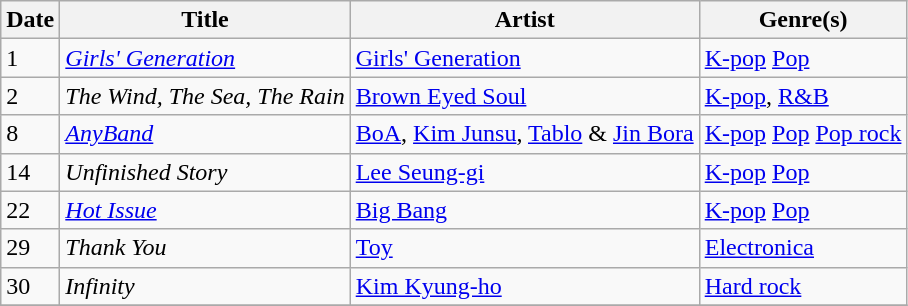<table class="wikitable" style="text-align: left;">
<tr>
<th>Date</th>
<th>Title</th>
<th>Artist</th>
<th>Genre(s)</th>
</tr>
<tr>
<td rowspan="1">1</td>
<td><em><a href='#'>Girls' Generation</a></em></td>
<td><a href='#'>Girls' Generation</a></td>
<td><a href='#'>K-pop</a> <a href='#'>Pop</a></td>
</tr>
<tr>
<td>2</td>
<td><em>The Wind, The Sea, The Rain</em></td>
<td><a href='#'>Brown Eyed Soul</a></td>
<td><a href='#'>K-pop</a>, <a href='#'>R&B</a></td>
</tr>
<tr>
<td rowspan="1">8</td>
<td><em><a href='#'>AnyBand</a></em></td>
<td><a href='#'>BoA</a>, <a href='#'>Kim Junsu</a>, <a href='#'>Tablo</a> & <a href='#'>Jin Bora</a></td>
<td><a href='#'>K-pop</a> <a href='#'>Pop</a> <a href='#'>Pop rock</a></td>
</tr>
<tr>
<td rowspan="1">14</td>
<td><em>Unfinished Story</em></td>
<td><a href='#'>Lee Seung-gi</a></td>
<td><a href='#'>K-pop</a> <a href='#'>Pop</a></td>
</tr>
<tr>
<td rowspan="1">22</td>
<td><em><a href='#'>Hot Issue</a></em></td>
<td><a href='#'>Big Bang</a></td>
<td><a href='#'>K-pop</a> <a href='#'>Pop</a></td>
</tr>
<tr>
<td>29</td>
<td><em>Thank You</em></td>
<td><a href='#'>Toy</a></td>
<td><a href='#'>Electronica</a></td>
</tr>
<tr>
<td>30</td>
<td><em>Infinity</em></td>
<td><a href='#'>Kim Kyung-ho</a></td>
<td><a href='#'>Hard rock</a></td>
</tr>
<tr>
</tr>
</table>
